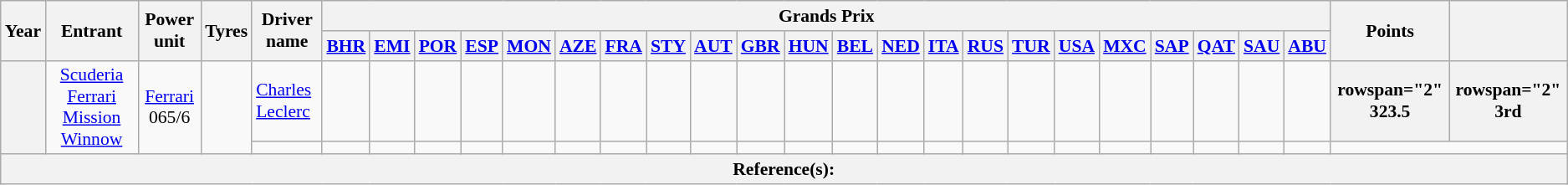<table class="wikitable" style="text-align:center; font-size:90%">
<tr>
<th rowspan="2">Year</th>
<th rowspan="2">Entrant</th>
<th rowspan="2">Power unit</th>
<th rowspan="2">Tyres</th>
<th rowspan="2">Driver name</th>
<th colspan="22">Grands Prix</th>
<th rowspan="2">Points</th>
<th rowspan="2"></th>
</tr>
<tr>
<th><a href='#'>BHR</a></th>
<th><a href='#'>EMI</a></th>
<th><a href='#'>POR</a></th>
<th><a href='#'>ESP</a></th>
<th><a href='#'>MON</a></th>
<th><a href='#'>AZE</a></th>
<th><a href='#'>FRA</a></th>
<th><a href='#'>STY</a></th>
<th><a href='#'>AUT</a></th>
<th><a href='#'>GBR</a></th>
<th><a href='#'>HUN</a></th>
<th><a href='#'>BEL</a></th>
<th><a href='#'>NED</a></th>
<th><a href='#'>ITA</a></th>
<th><a href='#'>RUS</a></th>
<th><a href='#'>TUR</a></th>
<th><a href='#'>USA</a></th>
<th><a href='#'>MXC</a></th>
<th><a href='#'>SAP</a></th>
<th><a href='#'>QAT</a></th>
<th><a href='#'>SAU</a></th>
<th><a href='#'>ABU</a></th>
</tr>
<tr>
<th rowspan="2"></th>
<td rowspan="2"><a href='#'>Scuderia Ferrari Mission Winnow</a></td>
<td rowspan="2"><a href='#'>Ferrari</a> 065/6</td>
<td rowspan="2"></td>
<td align=left> <a href='#'>Charles Leclerc</a></td>
<td></td>
<td></td>
<td></td>
<td></td>
<td></td>
<td></td>
<td></td>
<td></td>
<td></td>
<td></td>
<td></td>
<td></td>
<td></td>
<td></td>
<td></td>
<td></td>
<td></td>
<td></td>
<td></td>
<td></td>
<td></td>
<td></td>
<th>rowspan="2"  323.5</th>
<th>rowspan="2"  3rd</th>
</tr>
<tr>
<td align=left></td>
<td></td>
<td></td>
<td></td>
<td></td>
<td></td>
<td></td>
<td></td>
<td></td>
<td></td>
<td></td>
<td></td>
<td></td>
<td></td>
<td></td>
<td></td>
<td></td>
<td></td>
<td></td>
<td></td>
<td></td>
<td></td>
<td></td>
</tr>
<tr>
<th colspan="29">Reference(s):</th>
</tr>
</table>
